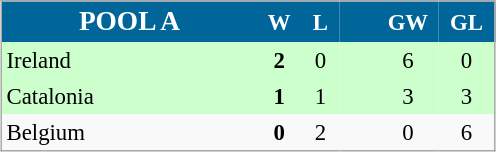<table align=center cellpadding="3" cellspacing="0" style="background: #f9f9f9; border: 1px #aaa solid; border-collapse: collapse; font-size: 95%;" width=330>
<tr bgcolor=#006699 style="color:white;">
<th width=34% style=font-size:120%><strong>POOL A</strong></th>
<th width=5%>W</th>
<th width=5%>L</th>
<th width=5%></th>
<th width=5%>GW</th>
<th width=5%>GL</th>
</tr>
<tr align=center bgcolor=#ccffcc>
<td align=left> Ireland</td>
<td><strong>2</strong></td>
<td>0</td>
<td></td>
<td>6</td>
<td>0</td>
</tr>
<tr align=center bgcolor=#ccffcc>
<td align=left> Catalonia</td>
<td><strong>1</strong></td>
<td>1</td>
<td></td>
<td>3</td>
<td>3</td>
</tr>
<tr align=center>
<td align=left> Belgium</td>
<td><strong>0</strong></td>
<td>2</td>
<td></td>
<td>0</td>
<td>6</td>
</tr>
</table>
